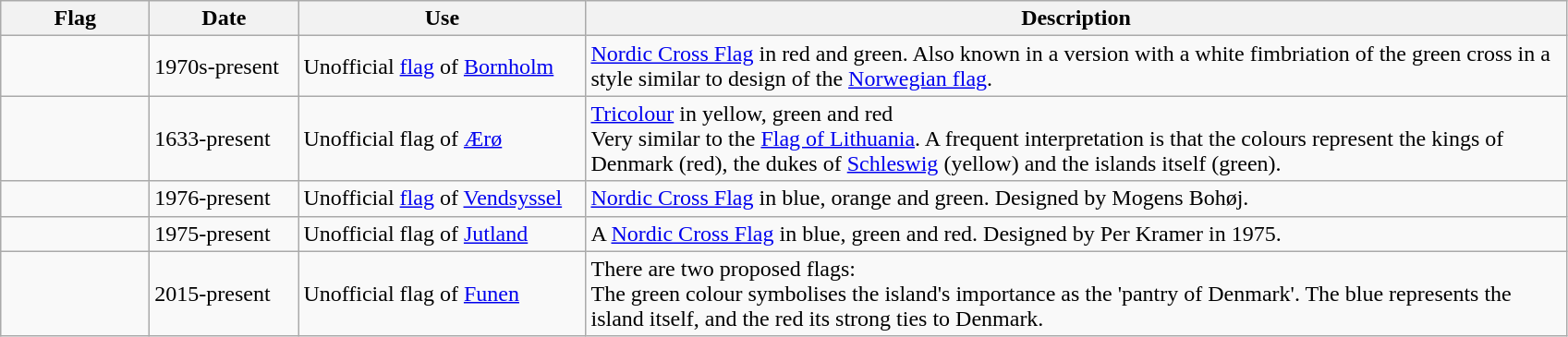<table class="wikitable sortable">
<tr>
<th style="width:100px;">Flag</th>
<th style="width:100px;">Date</th>
<th style="width:200px;">Use</th>
<th style="width:700px;">Description</th>
</tr>
<tr>
<td> </td>
<td>1970s-present</td>
<td>Unofficial <a href='#'>flag</a> of <a href='#'>Bornholm</a></td>
<td><a href='#'>Nordic Cross Flag</a> in red and green. Also known in a version with a white fimbriation of the green cross in a style similar to design of the <a href='#'>Norwegian flag</a>.</td>
</tr>
<tr>
<td></td>
<td>1633-present</td>
<td>Unofficial flag of <a href='#'>Ærø</a></td>
<td><a href='#'>Tricolour</a> in yellow, green and red<br>Very similar to the <a href='#'>Flag of Lithuania</a>. A frequent interpretation is that the colours represent the kings of Denmark (red), the dukes of <a href='#'>Schleswig</a> (yellow) and the islands itself (green).</td>
</tr>
<tr>
<td></td>
<td>1976-present</td>
<td>Unofficial <a href='#'>flag</a> of <a href='#'>Vendsyssel</a></td>
<td><a href='#'>Nordic Cross Flag</a> in blue, orange and green. Designed by Mogens Bohøj.</td>
</tr>
<tr>
<td></td>
<td>1975-present</td>
<td>Unofficial flag of <a href='#'>Jutland</a></td>
<td>A <a href='#'>Nordic Cross Flag</a> in blue, green and red. Designed by Per Kramer in 1975.</td>
</tr>
<tr>
<td></td>
<td>2015-present</td>
<td>Unofficial flag of <a href='#'>Funen</a></td>
<td>There are two proposed flags:<br>The green colour symbolises the island's importance as the 'pantry of Denmark'. The blue represents the island itself, and the red its strong ties to Denmark.</td>
</tr>
</table>
